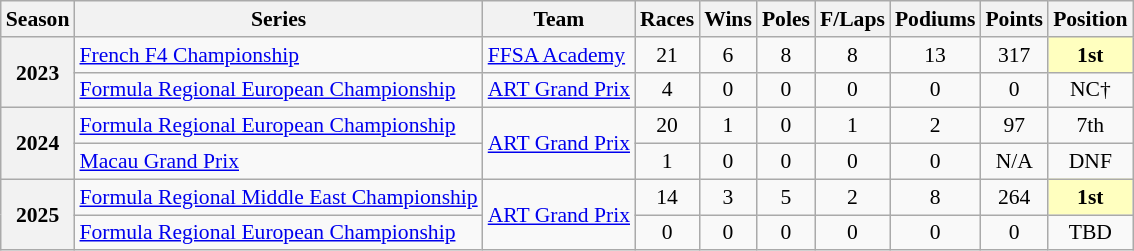<table class="wikitable" style="font-size: 90%; text-align: center;">
<tr>
<th>Season</th>
<th>Series</th>
<th>Team</th>
<th>Races</th>
<th>Wins</th>
<th>Poles</th>
<th>F/Laps</th>
<th>Podiums</th>
<th>Points</th>
<th>Position</th>
</tr>
<tr>
<th rowspan="2">2023</th>
<td align=left><a href='#'>French F4 Championship</a></td>
<td align=left><a href='#'>FFSA Academy</a></td>
<td>21</td>
<td>6</td>
<td>8</td>
<td>8</td>
<td>13</td>
<td>317</td>
<td style="background:#FFFFBF"><strong>1st</strong></td>
</tr>
<tr>
<td align=left><a href='#'>Formula Regional European Championship</a></td>
<td align=left><a href='#'>ART Grand Prix</a></td>
<td>4</td>
<td>0</td>
<td>0</td>
<td>0</td>
<td>0</td>
<td>0</td>
<td>NC†</td>
</tr>
<tr>
<th rowspan="2">2024</th>
<td align=left><a href='#'>Formula Regional European Championship</a></td>
<td rowspan="2" align="left"><a href='#'>ART Grand Prix</a></td>
<td>20</td>
<td>1</td>
<td>0</td>
<td>1</td>
<td>2</td>
<td>97</td>
<td>7th</td>
</tr>
<tr>
<td align=left><a href='#'>Macau Grand Prix</a></td>
<td>1</td>
<td>0</td>
<td>0</td>
<td>0</td>
<td>0</td>
<td>N/A</td>
<td>DNF</td>
</tr>
<tr>
<th rowspan="2">2025</th>
<td align=left><a href='#'>Formula Regional Middle East Championship</a></td>
<td rowspan="2" align=left><a href='#'>ART Grand Prix</a></td>
<td>14</td>
<td>3</td>
<td>5</td>
<td>2</td>
<td>8</td>
<td>264</td>
<td style="background:#FFFFBF"><strong>1st</strong></td>
</tr>
<tr>
<td align="left"><a href='#'>Formula Regional European Championship</a></td>
<td>0</td>
<td>0</td>
<td>0</td>
<td>0</td>
<td>0</td>
<td>0</td>
<td>TBD</td>
</tr>
</table>
